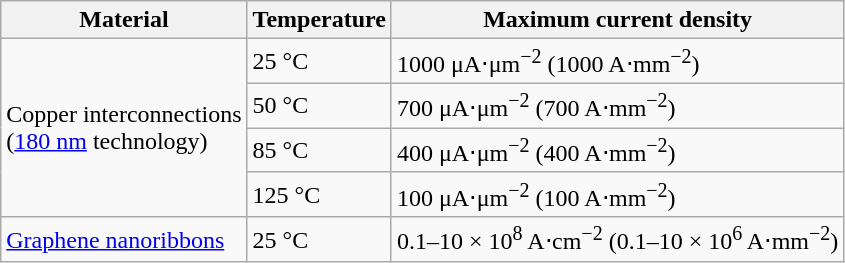<table class=wikitable>
<tr>
<th>Material</th>
<th>Temperature</th>
<th>Maximum current density</th>
</tr>
<tr>
<td rowspan="4">Copper interconnections<br>(<a href='#'>180 nm</a> technology)</td>
<td>25 °C</td>
<td>1000 μA⋅μm<sup>−2</sup> (1000 A⋅mm<sup>−2</sup>)</td>
</tr>
<tr>
<td>50 °C</td>
<td>700 μA⋅μm<sup>−2</sup> (700 A⋅mm<sup>−2</sup>)</td>
</tr>
<tr>
<td>85 °C</td>
<td>400 μA⋅μm<sup>−2</sup> (400 A⋅mm<sup>−2</sup>)</td>
</tr>
<tr>
<td>125 °C</td>
<td>100 μA⋅μm<sup>−2</sup> (100 A⋅mm<sup>−2</sup>)</td>
</tr>
<tr>
<td><a href='#'>Graphene nanoribbons</a></td>
<td>25 °C</td>
<td>0.1–10 × 10<sup>8</sup> A⋅cm<sup>−2</sup> (0.1–10 × 10<sup>6</sup> A⋅mm<sup>−2</sup>)</td>
</tr>
</table>
